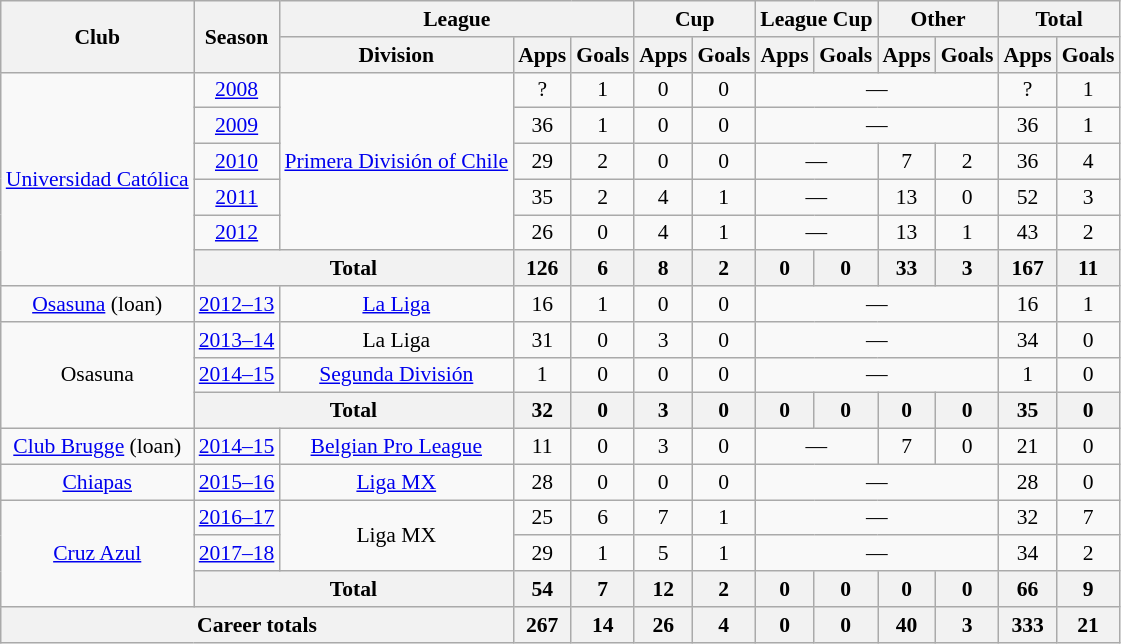<table class="wikitable" style="font-size:90%; text-align: center">
<tr>
<th rowspan=2>Club</th>
<th rowspan=2>Season</th>
<th colspan=3>League</th>
<th colspan=2>Cup</th>
<th colspan=2>League Cup</th>
<th colspan=2>Other</th>
<th colspan=2>Total</th>
</tr>
<tr>
<th>Division</th>
<th>Apps</th>
<th>Goals</th>
<th>Apps</th>
<th>Goals</th>
<th>Apps</th>
<th>Goals</th>
<th>Apps</th>
<th>Goals</th>
<th>Apps</th>
<th>Goals</th>
</tr>
<tr>
<td rowspan=6><a href='#'>Universidad Católica</a></td>
<td><a href='#'>2008</a></td>
<td rowspan=5><a href='#'>Primera División of Chile</a></td>
<td>?</td>
<td>1</td>
<td>0</td>
<td>0</td>
<td colspan=4>—</td>
<td>?</td>
<td>1</td>
</tr>
<tr>
<td><a href='#'>2009</a></td>
<td>36</td>
<td>1</td>
<td>0</td>
<td>0</td>
<td colspan=4>—</td>
<td>36</td>
<td>1</td>
</tr>
<tr>
<td><a href='#'>2010</a></td>
<td>29</td>
<td>2</td>
<td>0</td>
<td>0</td>
<td colspan=2>—</td>
<td>7</td>
<td>2</td>
<td>36</td>
<td>4</td>
</tr>
<tr>
<td><a href='#'>2011</a></td>
<td>35</td>
<td>2</td>
<td>4</td>
<td>1</td>
<td colspan=2>—</td>
<td>13</td>
<td>0</td>
<td>52</td>
<td>3</td>
</tr>
<tr>
<td><a href='#'>2012</a></td>
<td>26</td>
<td>0</td>
<td>4</td>
<td>1</td>
<td colspan=2>—</td>
<td>13</td>
<td>1</td>
<td>43</td>
<td>2</td>
</tr>
<tr>
<th colspan=2>Total</th>
<th>126</th>
<th>6</th>
<th>8</th>
<th>2</th>
<th>0</th>
<th>0</th>
<th>33</th>
<th>3</th>
<th>167</th>
<th>11</th>
</tr>
<tr>
<td><a href='#'>Osasuna</a> (loan)</td>
<td><a href='#'>2012–13</a></td>
<td><a href='#'>La Liga</a></td>
<td>16</td>
<td>1</td>
<td>0</td>
<td>0</td>
<td colspan=4>—</td>
<td>16</td>
<td>1</td>
</tr>
<tr>
<td rowspan=3>Osasuna</td>
<td><a href='#'>2013–14</a></td>
<td>La Liga</td>
<td>31</td>
<td>0</td>
<td>3</td>
<td>0</td>
<td colspan=4>—</td>
<td>34</td>
<td>0</td>
</tr>
<tr>
<td><a href='#'>2014–15</a></td>
<td><a href='#'>Segunda División</a></td>
<td>1</td>
<td>0</td>
<td>0</td>
<td>0</td>
<td colspan=4>—</td>
<td>1</td>
<td>0</td>
</tr>
<tr>
<th colspan=2>Total</th>
<th>32</th>
<th>0</th>
<th>3</th>
<th>0</th>
<th>0</th>
<th>0</th>
<th>0</th>
<th>0</th>
<th>35</th>
<th>0</th>
</tr>
<tr>
<td><a href='#'>Club Brugge</a> (loan)</td>
<td><a href='#'>2014–15</a></td>
<td><a href='#'>Belgian Pro League</a></td>
<td>11</td>
<td>0</td>
<td>3</td>
<td>0</td>
<td colspan=2>—</td>
<td>7</td>
<td>0</td>
<td>21</td>
<td>0</td>
</tr>
<tr>
<td><a href='#'>Chiapas</a></td>
<td><a href='#'>2015–16</a></td>
<td><a href='#'>Liga MX</a></td>
<td>28</td>
<td>0</td>
<td>0</td>
<td>0</td>
<td colspan=4>—</td>
<td>28</td>
<td>0</td>
</tr>
<tr>
<td rowspan=3><a href='#'>Cruz Azul</a></td>
<td><a href='#'>2016–17</a></td>
<td rowspan=2>Liga MX</td>
<td>25</td>
<td>6</td>
<td>7</td>
<td>1</td>
<td colspan=4>—</td>
<td>32</td>
<td>7</td>
</tr>
<tr>
<td><a href='#'>2017–18</a></td>
<td>29</td>
<td>1</td>
<td>5</td>
<td>1</td>
<td colspan=4>—</td>
<td>34</td>
<td>2</td>
</tr>
<tr>
<th colspan=2>Total</th>
<th>54</th>
<th>7</th>
<th>12</th>
<th>2</th>
<th>0</th>
<th>0</th>
<th>0</th>
<th>0</th>
<th>66</th>
<th>9</th>
</tr>
<tr>
<th colspan=3>Career totals</th>
<th>267</th>
<th>14</th>
<th>26</th>
<th>4</th>
<th>0</th>
<th>0</th>
<th>40</th>
<th>3</th>
<th>333</th>
<th>21</th>
</tr>
</table>
